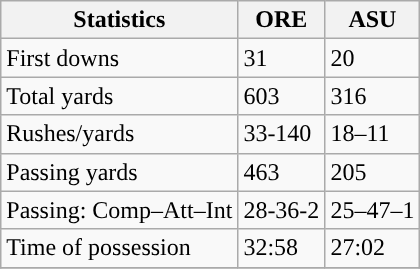<table class="wikitable" style="float: left;">
<tr>
<th>Statistics</th>
<th>ORE</th>
<th>ASU</th>
</tr>
<tr>
<td>First downs</td>
<td>31</td>
<td>20</td>
</tr>
<tr>
<td>Total yards</td>
<td>603</td>
<td>316</td>
</tr>
<tr>
<td>Rushes/yards</td>
<td>33-140</td>
<td>18–11</td>
</tr>
<tr>
<td>Passing yards</td>
<td>463</td>
<td>205</td>
</tr>
<tr>
<td>Passing: Comp–Att–Int</td>
<td>28-36-2</td>
<td>25–47–1</td>
</tr>
<tr>
<td>Time of possession</td>
<td>32:58</td>
<td>27:02</td>
</tr>
<tr>
</tr>
</table>
